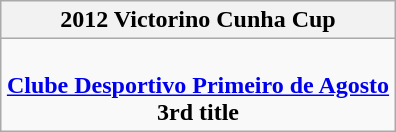<table class=wikitable style="text-align:center; margin:auto">
<tr>
<th>2012 Victorino Cunha Cup</th>
</tr>
<tr>
<td><br><strong><a href='#'>Clube Desportivo Primeiro de Agosto</a></strong><br><strong>3rd title</strong></td>
</tr>
</table>
